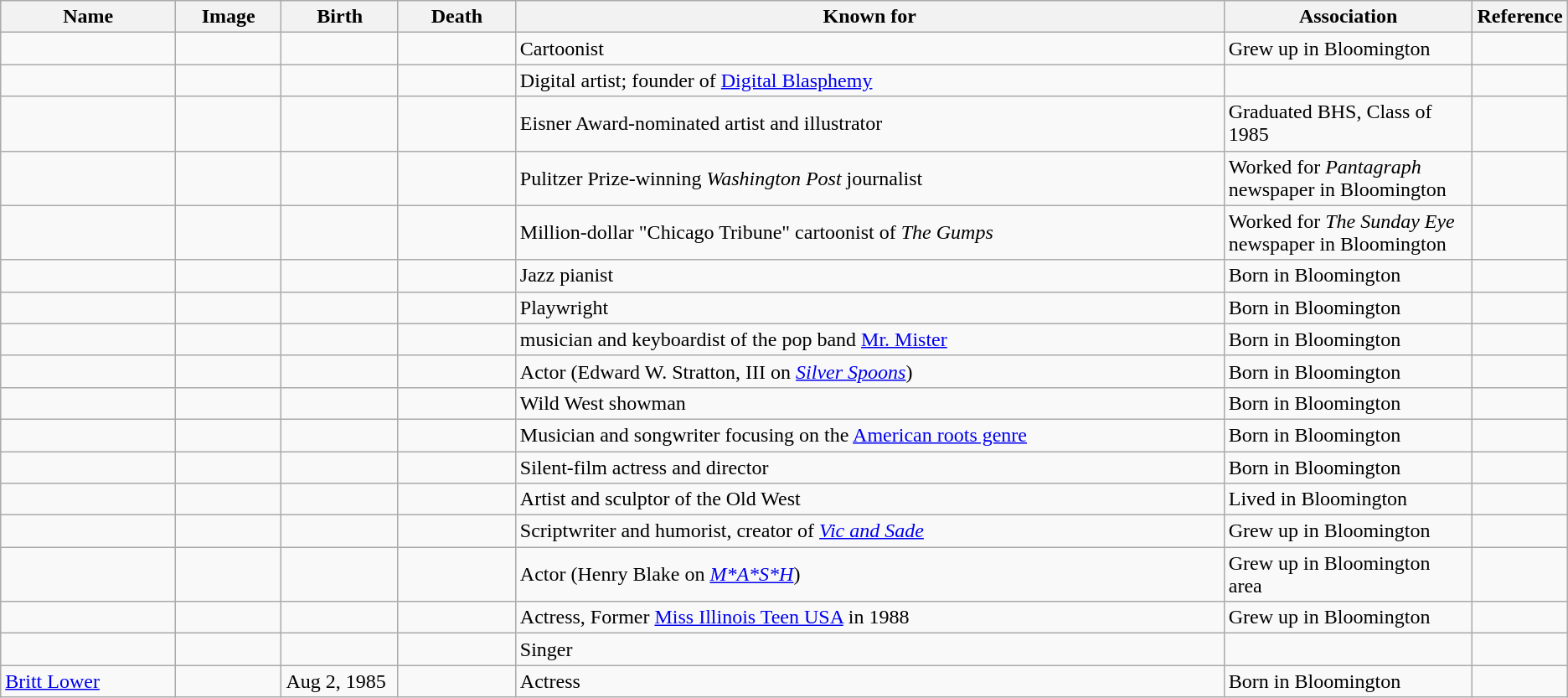<table class="wikitable sortable">
<tr>
<th scope="col" width="140">Name</th>
<th scope="col" width="80" class="unsortable">Image</th>
<th scope="col" width="90">Birth</th>
<th scope="col" width="90">Death</th>
<th scope="col" width="600" class="unsortable">Known for</th>
<th scope="col" width="200" class="unsortable">Association</th>
<th scope="col" width="30" class="unsortable">Reference</th>
</tr>
<tr>
<td></td>
<td></td>
<td align=right></td>
<td align=right></td>
<td>Cartoonist</td>
<td>Grew up in Bloomington</td>
<td align="center"></td>
</tr>
<tr>
<td></td>
<td></td>
<td></td>
<td></td>
<td>Digital artist; founder of <a href='#'>Digital Blasphemy</a></td>
<td></td>
<td align="center"></td>
</tr>
<tr>
<td></td>
<td></td>
<td align=right></td>
<td></td>
<td>Eisner Award-nominated artist and illustrator</td>
<td>Graduated BHS, Class of 1985</td>
<td align="center"></td>
</tr>
<tr>
<td></td>
<td></td>
<td align=right></td>
<td align=right></td>
<td>Pulitzer Prize-winning <em>Washington Post</em> journalist</td>
<td>Worked for <em>Pantagraph</em> newspaper in Bloomington</td>
<td align="center"></td>
</tr>
<tr>
<td></td>
<td><br></td>
<td align=right></td>
<td align=right></td>
<td>Million-dollar "Chicago Tribune" cartoonist of <em>The Gumps</em></td>
<td>Worked for <em>The Sunday Eye</em> newspaper in Bloomington</td>
<td align="center"></td>
</tr>
<tr>
<td></td>
<td></td>
<td align=right></td>
<td></td>
<td>Jazz pianist</td>
<td>Born in Bloomington</td>
<td align="center"></td>
</tr>
<tr>
<td></td>
<td></td>
<td align=right></td>
<td align=right></td>
<td>Playwright</td>
<td>Born in Bloomington</td>
<td align="center"></td>
</tr>
<tr>
<td></td>
<td></td>
<td align=center></td>
<td></td>
<td>musician and keyboardist of the pop band <a href='#'>Mr. Mister</a></td>
<td>Born in Bloomington</td>
</tr>
<tr>
<td></td>
<td></td>
<td align=right></td>
<td></td>
<td>Actor (Edward W. Stratton, III on <em><a href='#'>Silver Spoons</a></em>)</td>
<td>Born in Bloomington</td>
<td align="center"></td>
</tr>
<tr>
<td></td>
<td></td>
<td align=right></td>
<td align=right></td>
<td>Wild West showman</td>
<td>Born in Bloomington</td>
<td align="center"></td>
</tr>
<tr>
<td></td>
<td></td>
<td align=right></td>
<td></td>
<td>Musician and songwriter focusing on the <a href='#'>American roots genre</a></td>
<td>Born in Bloomington</td>
<td align="center"></td>
</tr>
<tr>
<td></td>
<td></td>
<td align=right></td>
<td align=right></td>
<td>Silent-film actress and director</td>
<td>Born in Bloomington</td>
<td align="center"></td>
</tr>
<tr>
<td></td>
<td></td>
<td align=right></td>
<td align=right></td>
<td>Artist and sculptor of the Old West</td>
<td>Lived in Bloomington</td>
<td align="center"></td>
</tr>
<tr>
<td></td>
<td></td>
<td align=right></td>
<td align=right></td>
<td>Scriptwriter and humorist, creator of <em><a href='#'>Vic and Sade</a></em></td>
<td>Grew up in Bloomington</td>
<td align="center"></td>
</tr>
<tr>
<td></td>
<td></td>
<td align=right></td>
<td align=right></td>
<td>Actor (Henry Blake on <em><a href='#'>M*A*S*H</a></em>)</td>
<td>Grew up in Bloomington area</td>
</tr>
<tr>
<td></td>
<td></td>
<td align=right></td>
<td></td>
<td>Actress, Former <a href='#'>Miss Illinois Teen USA</a> in 1988</td>
<td>Grew up in Bloomington</td>
<td></td>
</tr>
<tr>
<td></td>
<td></td>
<td align=right></td>
<td></td>
<td>Singer</td>
<td></td>
<td align="center"></td>
</tr>
<tr>
<td><a href='#'>Britt Lower</a></td>
<td></td>
<td>Aug 2, 1985</td>
<td></td>
<td>Actress</td>
<td>Born in Bloomington</td>
</tr>
</table>
